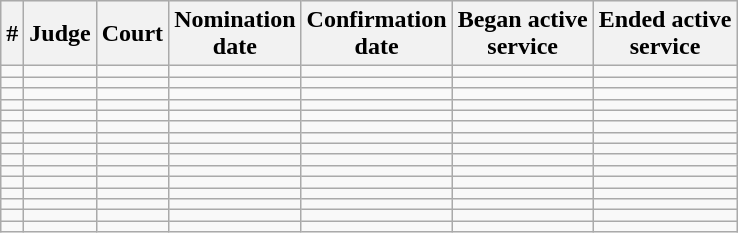<table class="sortable wikitable">
<tr bgcolor="#ececec">
<th>#</th>
<th>Judge</th>
<th>Court<br></th>
<th>Nomination<br>date</th>
<th>Confirmation<br>date</th>
<th>Began active<br>service</th>
<th>Ended active<br>service</th>
</tr>
<tr>
<td></td>
<td></td>
<td></td>
<td></td>
<td></td>
<td></td>
<td></td>
</tr>
<tr>
<td></td>
<td></td>
<td></td>
<td></td>
<td></td>
<td></td>
<td></td>
</tr>
<tr>
<td></td>
<td></td>
<td></td>
<td></td>
<td></td>
<td></td>
<td></td>
</tr>
<tr>
<td></td>
<td></td>
<td></td>
<td></td>
<td></td>
<td></td>
<td></td>
</tr>
<tr>
<td></td>
<td></td>
<td></td>
<td></td>
<td></td>
<td></td>
<td></td>
</tr>
<tr>
<td></td>
<td></td>
<td></td>
<td></td>
<td></td>
<td></td>
<td></td>
</tr>
<tr>
<td></td>
<td></td>
<td></td>
<td></td>
<td></td>
<td></td>
<td></td>
</tr>
<tr>
<td></td>
<td></td>
<td></td>
<td></td>
<td></td>
<td></td>
<td></td>
</tr>
<tr>
<td></td>
<td></td>
<td></td>
<td></td>
<td></td>
<td></td>
<td></td>
</tr>
<tr>
<td></td>
<td></td>
<td></td>
<td></td>
<td></td>
<td></td>
<td></td>
</tr>
<tr>
<td></td>
<td></td>
<td></td>
<td></td>
<td></td>
<td></td>
<td></td>
</tr>
<tr>
<td></td>
<td></td>
<td></td>
<td></td>
<td></td>
<td></td>
<td></td>
</tr>
<tr>
<td></td>
<td></td>
<td></td>
<td></td>
<td></td>
<td></td>
<td></td>
</tr>
<tr>
<td></td>
<td></td>
<td></td>
<td></td>
<td></td>
<td></td>
<td></td>
</tr>
<tr>
<td></td>
<td></td>
<td></td>
<td></td>
<td></td>
<td></td>
<td></td>
</tr>
</table>
